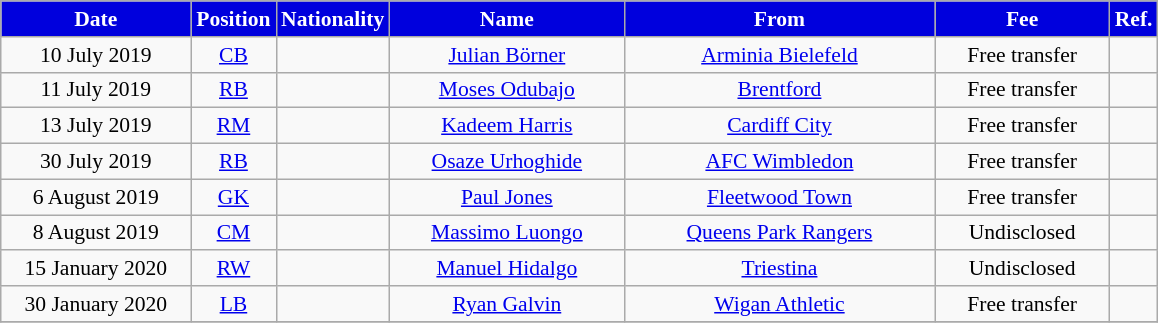<table class="wikitable"  style="text-align:center; font-size:90%; ">
<tr>
<th style="background:#0000dd; color:#FFFFFF; width:120px;">Date</th>
<th style="background:#0000dd; color:#FFFFFF; width:50px;">Position</th>
<th style="background:#0000dd; color:#FFFFFF; width:50px;">Nationality</th>
<th style="background:#0000dd; color:#FFFFFF; width:150px;">Name</th>
<th style="background:#0000dd; color:#FFFFFF; width:200px;">From</th>
<th style="background:#0000dd; color:#FFFFFF; width:110px;">Fee</th>
<th style="background:#0000dd; color:#FFFFFF; width:25px;">Ref.</th>
</tr>
<tr>
<td>10 July 2019</td>
<td><a href='#'>CB</a></td>
<td></td>
<td><a href='#'>Julian Börner</a></td>
<td> <a href='#'>Arminia Bielefeld</a></td>
<td>Free transfer</td>
<td></td>
</tr>
<tr>
<td>11 July 2019</td>
<td><a href='#'>RB</a></td>
<td></td>
<td><a href='#'>Moses Odubajo</a></td>
<td> <a href='#'>Brentford</a></td>
<td>Free transfer</td>
<td></td>
</tr>
<tr>
<td>13 July 2019</td>
<td><a href='#'>RM</a></td>
<td></td>
<td><a href='#'>Kadeem Harris</a></td>
<td> <a href='#'>Cardiff City</a></td>
<td>Free transfer</td>
<td></td>
</tr>
<tr>
<td>30 July 2019</td>
<td><a href='#'>RB</a></td>
<td></td>
<td><a href='#'>Osaze Urhoghide</a></td>
<td> <a href='#'>AFC Wimbledon</a></td>
<td>Free transfer</td>
<td></td>
</tr>
<tr>
<td>6 August 2019</td>
<td><a href='#'>GK</a></td>
<td></td>
<td><a href='#'>Paul Jones</a></td>
<td> <a href='#'>Fleetwood Town</a></td>
<td>Free transfer</td>
<td></td>
</tr>
<tr>
<td>8 August 2019</td>
<td><a href='#'>CM</a></td>
<td></td>
<td><a href='#'>Massimo Luongo</a></td>
<td> <a href='#'>Queens Park Rangers</a></td>
<td>Undisclosed</td>
<td></td>
</tr>
<tr>
<td>15 January 2020</td>
<td><a href='#'>RW</a></td>
<td></td>
<td><a href='#'>Manuel Hidalgo</a></td>
<td> <a href='#'>Triestina</a></td>
<td>Undisclosed</td>
<td></td>
</tr>
<tr>
<td>30 January 2020</td>
<td><a href='#'>LB</a></td>
<td></td>
<td><a href='#'>Ryan Galvin</a></td>
<td> <a href='#'>Wigan Athletic</a></td>
<td>Free transfer</td>
<td></td>
</tr>
<tr>
</tr>
</table>
